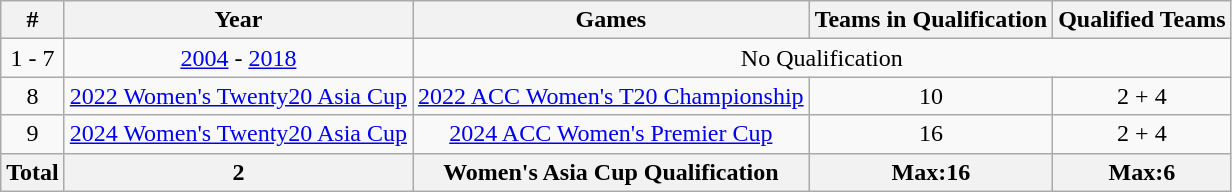<table class="wikitable sortable" style="text-align:center">
<tr>
<th>#</th>
<th>Year</th>
<th>Games</th>
<th>Teams in Qualification</th>
<th>Qualified Teams</th>
</tr>
<tr>
<td>1 - 7</td>
<td><a href='#'>2004</a> - <a href='#'>2018</a></td>
<td colspan=3>No Qualification</td>
</tr>
<tr>
<td>8</td>
<td><a href='#'>2022 Women's Twenty20 Asia Cup</a></td>
<td><a href='#'>2022 ACC Women's T20 Championship</a></td>
<td>10</td>
<td>2 + 4</td>
</tr>
<tr>
<td>9</td>
<td><a href='#'>2024 Women's Twenty20 Asia Cup</a></td>
<td><a href='#'>2024 ACC Women's Premier Cup</a></td>
<td>16</td>
<td>2 + 4</td>
</tr>
<tr>
<th><strong>Total</strong></th>
<th>2</th>
<th>Women's Asia Cup Qualification</th>
<th>Max:16</th>
<th>Max:6</th>
</tr>
</table>
